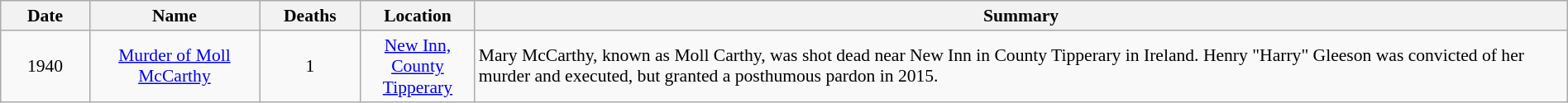<table class="sortable wikitable" width="100%" style="text-align:center; font-size:90%;">
<tr>
<th width="65px">Date</th>
<th width="130px">Name</th>
<th width="75px">Deaths</th>
<th width="85px">Location</th>
<th>Summary</th>
</tr>
<tr>
<td>1940</td>
<td><a href='#'>Murder of Moll McCarthy</a></td>
<td>1</td>
<td><a href='#'>New Inn, County Tipperary</a></td>
<td align=left>Mary McCarthy, known as Moll Carthy, was shot dead near New Inn in County Tipperary in Ireland. Henry "Harry" Gleeson was convicted of her murder and executed, but granted a posthumous pardon in 2015.</td>
</tr>
</table>
